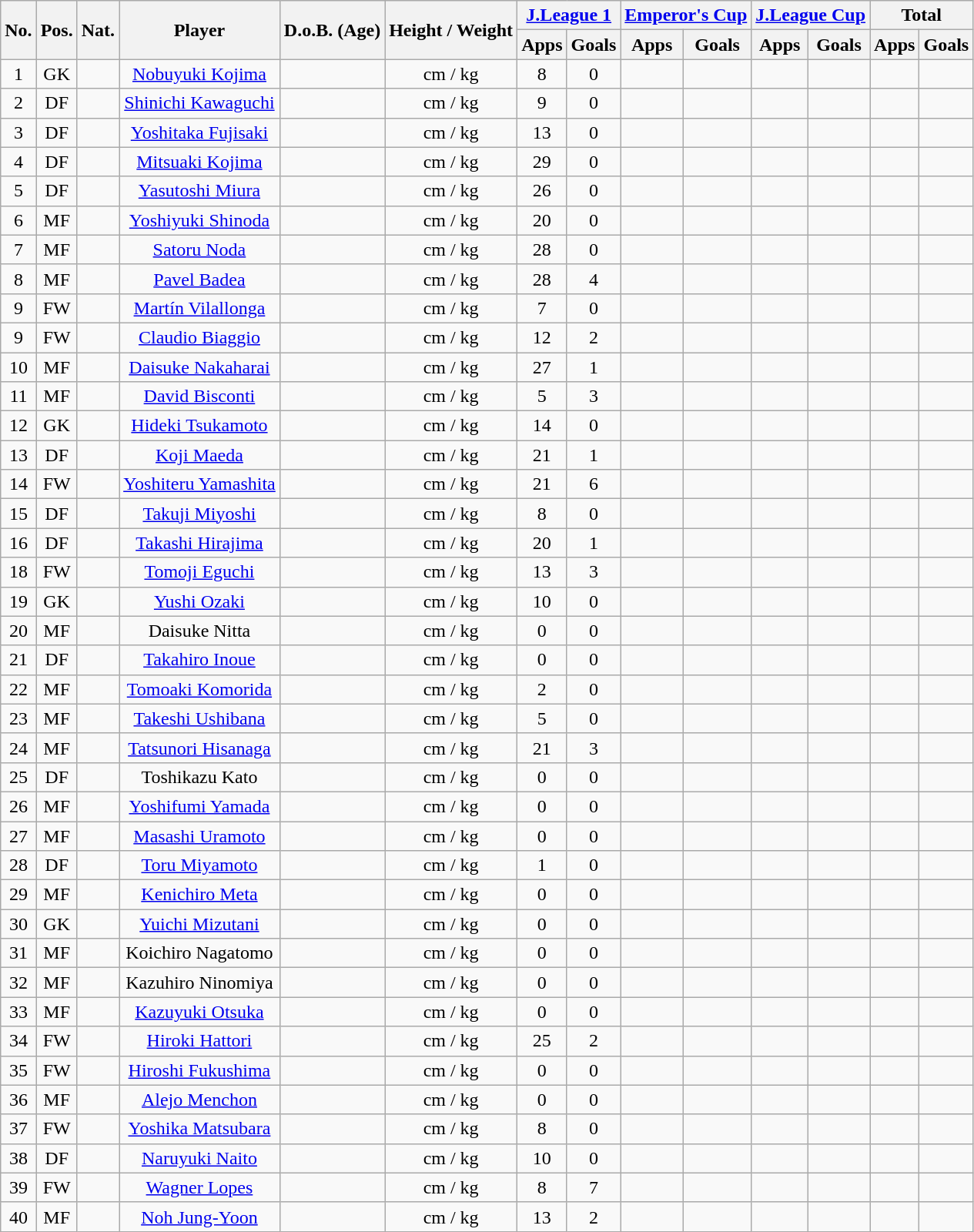<table class="wikitable" style="text-align:center;">
<tr>
<th rowspan="2">No.</th>
<th rowspan="2">Pos.</th>
<th rowspan="2">Nat.</th>
<th rowspan="2">Player</th>
<th rowspan="2">D.o.B. (Age)</th>
<th rowspan="2">Height / Weight</th>
<th colspan="2"><a href='#'>J.League 1</a></th>
<th colspan="2"><a href='#'>Emperor's Cup</a></th>
<th colspan="2"><a href='#'>J.League Cup</a></th>
<th colspan="2">Total</th>
</tr>
<tr>
<th>Apps</th>
<th>Goals</th>
<th>Apps</th>
<th>Goals</th>
<th>Apps</th>
<th>Goals</th>
<th>Apps</th>
<th>Goals</th>
</tr>
<tr>
<td>1</td>
<td>GK</td>
<td></td>
<td><a href='#'>Nobuyuki Kojima</a></td>
<td></td>
<td>cm / kg</td>
<td>8</td>
<td>0</td>
<td></td>
<td></td>
<td></td>
<td></td>
<td></td>
<td></td>
</tr>
<tr>
<td>2</td>
<td>DF</td>
<td></td>
<td><a href='#'>Shinichi Kawaguchi</a></td>
<td></td>
<td>cm / kg</td>
<td>9</td>
<td>0</td>
<td></td>
<td></td>
<td></td>
<td></td>
<td></td>
<td></td>
</tr>
<tr>
<td>3</td>
<td>DF</td>
<td></td>
<td><a href='#'>Yoshitaka Fujisaki</a></td>
<td></td>
<td>cm / kg</td>
<td>13</td>
<td>0</td>
<td></td>
<td></td>
<td></td>
<td></td>
<td></td>
<td></td>
</tr>
<tr>
<td>4</td>
<td>DF</td>
<td></td>
<td><a href='#'>Mitsuaki Kojima</a></td>
<td></td>
<td>cm / kg</td>
<td>29</td>
<td>0</td>
<td></td>
<td></td>
<td></td>
<td></td>
<td></td>
<td></td>
</tr>
<tr>
<td>5</td>
<td>DF</td>
<td></td>
<td><a href='#'>Yasutoshi Miura</a></td>
<td></td>
<td>cm / kg</td>
<td>26</td>
<td>0</td>
<td></td>
<td></td>
<td></td>
<td></td>
<td></td>
<td></td>
</tr>
<tr>
<td>6</td>
<td>MF</td>
<td></td>
<td><a href='#'>Yoshiyuki Shinoda</a></td>
<td></td>
<td>cm / kg</td>
<td>20</td>
<td>0</td>
<td></td>
<td></td>
<td></td>
<td></td>
<td></td>
<td></td>
</tr>
<tr>
<td>7</td>
<td>MF</td>
<td></td>
<td><a href='#'>Satoru Noda</a></td>
<td></td>
<td>cm / kg</td>
<td>28</td>
<td>0</td>
<td></td>
<td></td>
<td></td>
<td></td>
<td></td>
<td></td>
</tr>
<tr>
<td>8</td>
<td>MF</td>
<td></td>
<td><a href='#'>Pavel Badea</a></td>
<td></td>
<td>cm / kg</td>
<td>28</td>
<td>4</td>
<td></td>
<td></td>
<td></td>
<td></td>
<td></td>
<td></td>
</tr>
<tr>
<td>9</td>
<td>FW</td>
<td></td>
<td><a href='#'>Martín Vilallonga</a></td>
<td></td>
<td>cm / kg</td>
<td>7</td>
<td>0</td>
<td></td>
<td></td>
<td></td>
<td></td>
<td></td>
<td></td>
</tr>
<tr>
<td>9</td>
<td>FW</td>
<td></td>
<td><a href='#'>Claudio Biaggio</a></td>
<td></td>
<td>cm / kg</td>
<td>12</td>
<td>2</td>
<td></td>
<td></td>
<td></td>
<td></td>
<td></td>
<td></td>
</tr>
<tr>
<td>10</td>
<td>MF</td>
<td></td>
<td><a href='#'>Daisuke Nakaharai</a></td>
<td></td>
<td>cm / kg</td>
<td>27</td>
<td>1</td>
<td></td>
<td></td>
<td></td>
<td></td>
<td></td>
<td></td>
</tr>
<tr>
<td>11</td>
<td>MF</td>
<td></td>
<td><a href='#'>David Bisconti</a></td>
<td></td>
<td>cm / kg</td>
<td>5</td>
<td>3</td>
<td></td>
<td></td>
<td></td>
<td></td>
<td></td>
<td></td>
</tr>
<tr>
<td>12</td>
<td>GK</td>
<td></td>
<td><a href='#'>Hideki Tsukamoto</a></td>
<td></td>
<td>cm / kg</td>
<td>14</td>
<td>0</td>
<td></td>
<td></td>
<td></td>
<td></td>
<td></td>
<td></td>
</tr>
<tr>
<td>13</td>
<td>DF</td>
<td></td>
<td><a href='#'>Koji Maeda</a></td>
<td></td>
<td>cm / kg</td>
<td>21</td>
<td>1</td>
<td></td>
<td></td>
<td></td>
<td></td>
<td></td>
<td></td>
</tr>
<tr>
<td>14</td>
<td>FW</td>
<td></td>
<td><a href='#'>Yoshiteru Yamashita</a></td>
<td></td>
<td>cm / kg</td>
<td>21</td>
<td>6</td>
<td></td>
<td></td>
<td></td>
<td></td>
<td></td>
<td></td>
</tr>
<tr>
<td>15</td>
<td>DF</td>
<td></td>
<td><a href='#'>Takuji Miyoshi</a></td>
<td></td>
<td>cm / kg</td>
<td>8</td>
<td>0</td>
<td></td>
<td></td>
<td></td>
<td></td>
<td></td>
<td></td>
</tr>
<tr>
<td>16</td>
<td>DF</td>
<td></td>
<td><a href='#'>Takashi Hirajima</a></td>
<td></td>
<td>cm / kg</td>
<td>20</td>
<td>1</td>
<td></td>
<td></td>
<td></td>
<td></td>
<td></td>
<td></td>
</tr>
<tr>
<td>18</td>
<td>FW</td>
<td></td>
<td><a href='#'>Tomoji Eguchi</a></td>
<td></td>
<td>cm / kg</td>
<td>13</td>
<td>3</td>
<td></td>
<td></td>
<td></td>
<td></td>
<td></td>
<td></td>
</tr>
<tr>
<td>19</td>
<td>GK</td>
<td></td>
<td><a href='#'>Yushi Ozaki</a></td>
<td></td>
<td>cm / kg</td>
<td>10</td>
<td>0</td>
<td></td>
<td></td>
<td></td>
<td></td>
<td></td>
<td></td>
</tr>
<tr>
<td>20</td>
<td>MF</td>
<td></td>
<td>Daisuke Nitta</td>
<td></td>
<td>cm / kg</td>
<td>0</td>
<td>0</td>
<td></td>
<td></td>
<td></td>
<td></td>
<td></td>
<td></td>
</tr>
<tr>
<td>21</td>
<td>DF</td>
<td></td>
<td><a href='#'>Takahiro Inoue</a></td>
<td></td>
<td>cm / kg</td>
<td>0</td>
<td>0</td>
<td></td>
<td></td>
<td></td>
<td></td>
<td></td>
<td></td>
</tr>
<tr>
<td>22</td>
<td>MF</td>
<td></td>
<td><a href='#'>Tomoaki Komorida</a></td>
<td></td>
<td>cm / kg</td>
<td>2</td>
<td>0</td>
<td></td>
<td></td>
<td></td>
<td></td>
<td></td>
<td></td>
</tr>
<tr>
<td>23</td>
<td>MF</td>
<td></td>
<td><a href='#'>Takeshi Ushibana</a></td>
<td></td>
<td>cm / kg</td>
<td>5</td>
<td>0</td>
<td></td>
<td></td>
<td></td>
<td></td>
<td></td>
<td></td>
</tr>
<tr>
<td>24</td>
<td>MF</td>
<td></td>
<td><a href='#'>Tatsunori Hisanaga</a></td>
<td></td>
<td>cm / kg</td>
<td>21</td>
<td>3</td>
<td></td>
<td></td>
<td></td>
<td></td>
<td></td>
<td></td>
</tr>
<tr>
<td>25</td>
<td>DF</td>
<td></td>
<td>Toshikazu Kato</td>
<td></td>
<td>cm / kg</td>
<td>0</td>
<td>0</td>
<td></td>
<td></td>
<td></td>
<td></td>
<td></td>
<td></td>
</tr>
<tr>
<td>26</td>
<td>MF</td>
<td></td>
<td><a href='#'>Yoshifumi Yamada</a></td>
<td></td>
<td>cm / kg</td>
<td>0</td>
<td>0</td>
<td></td>
<td></td>
<td></td>
<td></td>
<td></td>
<td></td>
</tr>
<tr>
<td>27</td>
<td>MF</td>
<td></td>
<td><a href='#'>Masashi Uramoto</a></td>
<td></td>
<td>cm / kg</td>
<td>0</td>
<td>0</td>
<td></td>
<td></td>
<td></td>
<td></td>
<td></td>
<td></td>
</tr>
<tr>
<td>28</td>
<td>DF</td>
<td></td>
<td><a href='#'>Toru Miyamoto</a></td>
<td></td>
<td>cm / kg</td>
<td>1</td>
<td>0</td>
<td></td>
<td></td>
<td></td>
<td></td>
<td></td>
<td></td>
</tr>
<tr>
<td>29</td>
<td>MF</td>
<td></td>
<td><a href='#'>Kenichiro Meta</a></td>
<td></td>
<td>cm / kg</td>
<td>0</td>
<td>0</td>
<td></td>
<td></td>
<td></td>
<td></td>
<td></td>
<td></td>
</tr>
<tr>
<td>30</td>
<td>GK</td>
<td></td>
<td><a href='#'>Yuichi Mizutani</a></td>
<td></td>
<td>cm / kg</td>
<td>0</td>
<td>0</td>
<td></td>
<td></td>
<td></td>
<td></td>
<td></td>
<td></td>
</tr>
<tr>
<td>31</td>
<td>MF</td>
<td></td>
<td>Koichiro Nagatomo</td>
<td></td>
<td>cm / kg</td>
<td>0</td>
<td>0</td>
<td></td>
<td></td>
<td></td>
<td></td>
<td></td>
<td></td>
</tr>
<tr>
<td>32</td>
<td>MF</td>
<td></td>
<td>Kazuhiro Ninomiya</td>
<td></td>
<td>cm / kg</td>
<td>0</td>
<td>0</td>
<td></td>
<td></td>
<td></td>
<td></td>
<td></td>
<td></td>
</tr>
<tr>
<td>33</td>
<td>MF</td>
<td></td>
<td><a href='#'>Kazuyuki Otsuka</a></td>
<td></td>
<td>cm / kg</td>
<td>0</td>
<td>0</td>
<td></td>
<td></td>
<td></td>
<td></td>
<td></td>
<td></td>
</tr>
<tr>
<td>34</td>
<td>FW</td>
<td></td>
<td><a href='#'>Hiroki Hattori</a></td>
<td></td>
<td>cm / kg</td>
<td>25</td>
<td>2</td>
<td></td>
<td></td>
<td></td>
<td></td>
<td></td>
<td></td>
</tr>
<tr>
<td>35</td>
<td>FW</td>
<td></td>
<td><a href='#'>Hiroshi Fukushima</a></td>
<td></td>
<td>cm / kg</td>
<td>0</td>
<td>0</td>
<td></td>
<td></td>
<td></td>
<td></td>
<td></td>
<td></td>
</tr>
<tr>
<td>36</td>
<td>MF</td>
<td></td>
<td><a href='#'>Alejo Menchon</a></td>
<td></td>
<td>cm / kg</td>
<td>0</td>
<td>0</td>
<td></td>
<td></td>
<td></td>
<td></td>
<td></td>
<td></td>
</tr>
<tr>
<td>37</td>
<td>FW</td>
<td></td>
<td><a href='#'>Yoshika Matsubara</a></td>
<td></td>
<td>cm / kg</td>
<td>8</td>
<td>0</td>
<td></td>
<td></td>
<td></td>
<td></td>
<td></td>
<td></td>
</tr>
<tr>
<td>38</td>
<td>DF</td>
<td></td>
<td><a href='#'>Naruyuki Naito</a></td>
<td></td>
<td>cm / kg</td>
<td>10</td>
<td>0</td>
<td></td>
<td></td>
<td></td>
<td></td>
<td></td>
<td></td>
</tr>
<tr>
<td>39</td>
<td>FW</td>
<td></td>
<td><a href='#'>Wagner Lopes</a></td>
<td></td>
<td>cm / kg</td>
<td>8</td>
<td>7</td>
<td></td>
<td></td>
<td></td>
<td></td>
<td></td>
<td></td>
</tr>
<tr>
<td>40</td>
<td>MF</td>
<td></td>
<td><a href='#'>Noh Jung-Yoon</a></td>
<td></td>
<td>cm / kg</td>
<td>13</td>
<td>2</td>
<td></td>
<td></td>
<td></td>
<td></td>
<td></td>
<td></td>
</tr>
</table>
